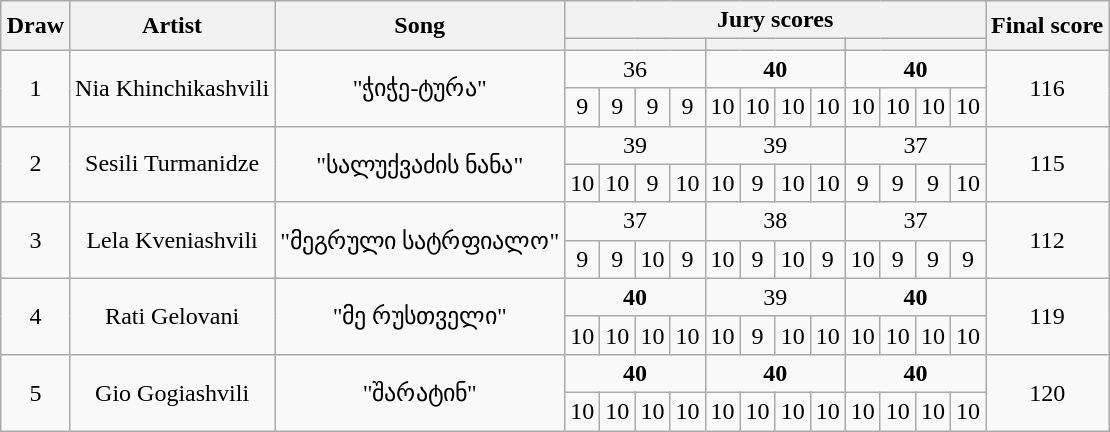<table class="sortable wikitable" style="text-align:center;margin:1em auto 1em auto">
<tr>
<th scope="col" rowspan="2">Draw</th>
<th scope="col" rowspan="2">Artist</th>
<th scope="col" rowspan="2">Song</th>
<th scope="col" colspan="12">Jury scores</th>
<th scope="col" rowspan="2">Final score</th>
</tr>
<tr>
<th scope="col" colspan="4" class="unsortable"><small></small></th>
<th scope="col" colspan="4" class="unsortable"><small></small></th>
<th scope="col" colspan="4" class="unsortable"><small></small></th>
</tr>
<tr>
<td rowspan="2">1</td>
<td rowspan="2">Nia Khinchikashvili</td>
<td rowspan="2">"ჭიჭე-ტურა"<br></td>
<td colspan="4">36</td>
<td colspan="4"><strong>40</strong></td>
<td colspan="4"><strong>40</strong></td>
<td rowspan="2">116</td>
</tr>
<tr>
<td>9</td>
<td>9</td>
<td>9</td>
<td>9</td>
<td>10</td>
<td>10</td>
<td>10</td>
<td>10</td>
<td>10</td>
<td>10</td>
<td>10</td>
<td>10</td>
</tr>
<tr>
<td rowspan="2">2</td>
<td rowspan="2">Sesili Turmanidze</td>
<td rowspan="2">"სალუქვაძის ნანა"<br></td>
<td colspan="4">39</td>
<td colspan="4">39</td>
<td colspan="4">37</td>
<td rowspan="2">115</td>
</tr>
<tr>
<td>10</td>
<td>10</td>
<td>9</td>
<td>10</td>
<td>10</td>
<td>9</td>
<td>10</td>
<td>10</td>
<td>9</td>
<td>9</td>
<td>9</td>
<td>10</td>
</tr>
<tr>
<td rowspan="2">3</td>
<td rowspan="2">Lela Kveniashvili</td>
<td rowspan="2">"მეგრული სატრფიალო"<br></td>
<td colspan="4">37</td>
<td colspan="4">38</td>
<td colspan="4">37</td>
<td rowspan="2">112</td>
</tr>
<tr>
<td>9</td>
<td>9</td>
<td>10</td>
<td>9</td>
<td>10</td>
<td>9</td>
<td>10</td>
<td>9</td>
<td>10</td>
<td>9</td>
<td>9</td>
<td>9</td>
</tr>
<tr>
<td rowspan="2">4</td>
<td rowspan="2">Rati Gelovani</td>
<td rowspan="2">"მე რუსთველი"<br></td>
<td colspan="4"><strong>40</strong></td>
<td colspan="4">39</td>
<td colspan="4"><strong>40</strong></td>
<td rowspan="2">119</td>
</tr>
<tr>
<td>10</td>
<td>10</td>
<td>10</td>
<td>10</td>
<td>10</td>
<td>9</td>
<td>10</td>
<td>10</td>
<td>10</td>
<td>10</td>
<td>10</td>
<td>10</td>
</tr>
<tr>
<td rowspan="2">5</td>
<td rowspan="2">Gio Gogiashvili</td>
<td rowspan="2">"შარატინ"<br></td>
<td colspan="4"><strong>40</strong></td>
<td colspan="4"><strong>40</strong></td>
<td colspan="4"><strong>40</strong></td>
<td rowspan="2">120</td>
</tr>
<tr>
<td>10</td>
<td>10</td>
<td>10</td>
<td>10</td>
<td>10</td>
<td>10</td>
<td>10</td>
<td>10</td>
<td>10</td>
<td>10</td>
<td>10</td>
<td>10</td>
</tr>
</table>
